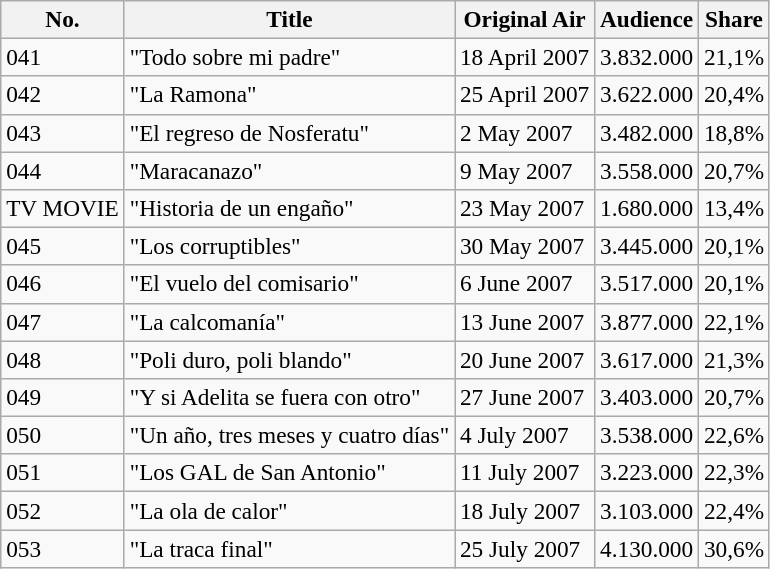<table class="sortable wikitable" style="font-size:97%;">
<tr>
<th><strong>No.</strong></th>
<th><strong>Title</strong></th>
<th><strong>Original Air</strong></th>
<th><strong>Audience</strong></th>
<th><strong>Share</strong></th>
</tr>
<tr>
<td>041</td>
<td>"Todo sobre mi padre"</td>
<td>18 April 2007</td>
<td>3.832.000</td>
<td>21,1%</td>
</tr>
<tr>
<td>042</td>
<td>"La Ramona"</td>
<td>25 April 2007</td>
<td>3.622.000</td>
<td>20,4%</td>
</tr>
<tr>
<td>043</td>
<td>"El regreso de Nosferatu"</td>
<td>2 May 2007</td>
<td>3.482.000</td>
<td>18,8%</td>
</tr>
<tr>
<td>044</td>
<td>"Maracanazo"</td>
<td>9 May 2007</td>
<td>3.558.000</td>
<td>20,7%</td>
</tr>
<tr>
<td>TV MOVIE</td>
<td>"Historia de un engaño"</td>
<td>23 May 2007</td>
<td>1.680.000</td>
<td>13,4%</td>
</tr>
<tr>
<td>045</td>
<td>"Los corruptibles"</td>
<td>30 May 2007</td>
<td>3.445.000</td>
<td>20,1%</td>
</tr>
<tr>
<td>046</td>
<td>"El vuelo del comisario"</td>
<td>6 June 2007</td>
<td>3.517.000</td>
<td>20,1%</td>
</tr>
<tr>
<td>047</td>
<td>"La calcomanía"</td>
<td>13 June 2007</td>
<td>3.877.000</td>
<td>22,1%</td>
</tr>
<tr>
<td>048</td>
<td>"Poli duro, poli blando"</td>
<td>20 June 2007</td>
<td>3.617.000</td>
<td>21,3%</td>
</tr>
<tr>
<td>049</td>
<td>"Y si Adelita se fuera con otro"</td>
<td>27 June 2007</td>
<td>3.403.000</td>
<td>20,7%</td>
</tr>
<tr>
<td>050</td>
<td>"Un año, tres meses y cuatro días"</td>
<td>4 July 2007</td>
<td>3.538.000</td>
<td>22,6%</td>
</tr>
<tr>
<td>051</td>
<td>"Los GAL de San Antonio"</td>
<td>11 July 2007</td>
<td>3.223.000</td>
<td>22,3%</td>
</tr>
<tr>
<td>052</td>
<td>"La ola de calor"</td>
<td>18 July 2007</td>
<td>3.103.000</td>
<td>22,4%</td>
</tr>
<tr>
<td>053</td>
<td>"La traca final"</td>
<td>25 July 2007</td>
<td>4.130.000</td>
<td>30,6%</td>
</tr>
</table>
